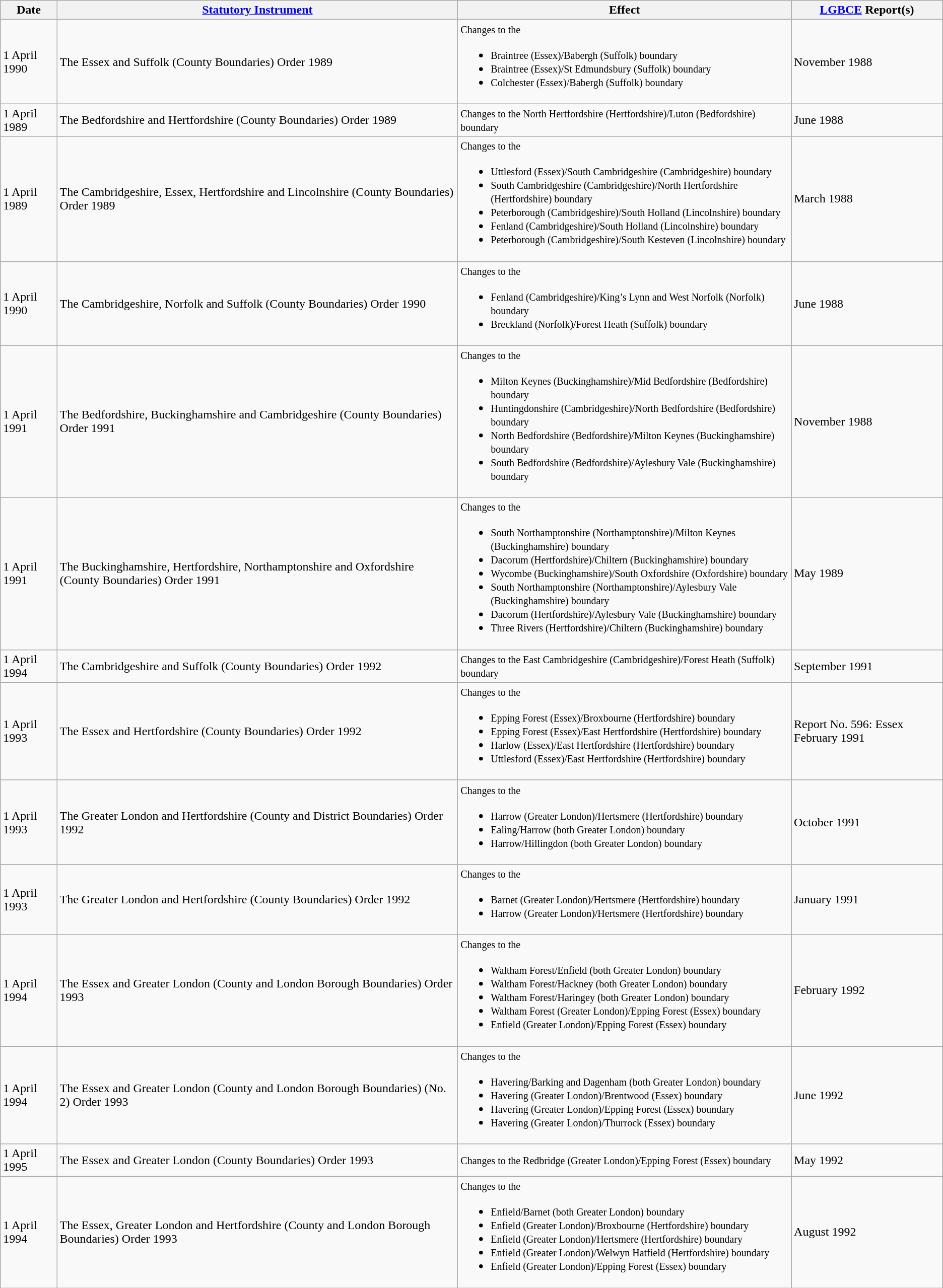<table class="wikitable sortable">
<tr>
<th>Date</th>
<th><a href='#'>Statutory Instrument</a></th>
<th>Effect</th>
<th><a href='#'>LGBCE</a> Report(s)</th>
</tr>
<tr>
<td>1 April 1990</td>
<td>The Essex and Suffolk (County Boundaries) Order 1989</td>
<td><small>Changes to the</small><br><ul><li><small>Braintree (Essex)/Babergh (Suffolk) boundary</small></li><li><small>Braintree (Essex)/St Edmundsbury (Suffolk) boundary</small></li><li><small>Colchester (Essex)/Babergh (Suffolk) boundary</small></li></ul></td>
<td> November 1988</td>
</tr>
<tr>
<td>1 April 1989</td>
<td>The Bedfordshire and Hertfordshire (County Boundaries) Order 1989</td>
<td><small>Changes to the North Hertfordshire (Hertfordshire)/Luton (Bedfordshire) boundary</small></td>
<td> June 1988</td>
</tr>
<tr>
<td>1 April 1989</td>
<td>The Cambridgeshire, Essex, Hertfordshire and Lincolnshire (County Boundaries) Order 1989</td>
<td><small>Changes to the</small><br><ul><li><small>Uttlesford (Essex)/South Cambridgeshire (Cambridgeshire) boundary</small></li><li><small>South Cambridgeshire (Cambridgeshire)/North Hertfordshire (Hertfordshire) boundary</small></li><li><small>Peterborough (Cambridgeshire)/South Holland (Lincolnshire) boundary</small></li><li><small>Fenland (Cambridgeshire)/South Holland (Lincolnshire) boundary</small></li><li><small>Peterborough (Cambridgeshire)/South Kesteven (Lincolnshire) boundary</small></li></ul></td>
<td> March 1988</td>
</tr>
<tr>
<td>1 April 1990</td>
<td>The Cambridgeshire, Norfolk and Suffolk (County Boundaries) Order 1990</td>
<td><small>Changes to the</small><br><ul><li><small>Fenland (Cambridgeshire)/King’s Lynn and West Norfolk (Norfolk) boundary</small></li><li><small>Breckland (Norfolk)/Forest Heath (Suffolk) boundary</small></li></ul></td>
<td> June 1988</td>
</tr>
<tr>
<td>1 April 1991</td>
<td>The Bedfordshire, Buckinghamshire and Cambridgeshire (County Boundaries) Order 1991</td>
<td><small>Changes to the</small><br><ul><li><small>Milton Keynes (Buckinghamshire)/Mid Bedfordshire (Bedfordshire) boundary</small></li><li><small>Huntingdonshire (Cambridgeshire)/North Bedfordshire (Bedfordshire) boundary</small></li><li><small>North Bedfordshire (Bedfordshire)/Milton Keynes (Buckinghamshire) boundary</small></li><li><small>South Bedfordshire (Bedfordshire)/Aylesbury Vale (Buckinghamshire) boundary</small></li></ul></td>
<td> November 1988</td>
</tr>
<tr>
<td>1 April 1991</td>
<td>The Buckinghamshire, Hertfordshire, Northamptonshire and Oxfordshire (County Boundaries) Order 1991</td>
<td><small>Changes to the</small><br><ul><li><small>South Northamptonshire (Northamptonshire)/Milton Keynes (Buckinghamshire) boundary</small></li><li><small>Dacorum (Hertfordshire)/Chiltern (Buckinghamshire) boundary</small></li><li><small>Wycombe (Buckinghamshire)/South Oxfordshire (Oxfordshire) boundary</small></li><li><small>South Northamptonshire (Northamptonshire)/Aylesbury Vale (Buckinghamshire) boundary</small></li><li><small>Dacorum (Hertfordshire)/Aylesbury Vale (Buckinghamshire) boundary</small></li><li><small>Three Rivers (Hertfordshire)/Chiltern (Buckinghamshire) boundary</small></li></ul></td>
<td> May 1989</td>
</tr>
<tr>
<td>1 April 1994</td>
<td>The Cambridgeshire and Suffolk (County Boundaries) Order 1992</td>
<td><small>Changes to the East Cambridgeshire (Cambridgeshire)/Forest Heath (Suffolk) boundary</small></td>
<td> September 1991</td>
</tr>
<tr>
<td>1 April 1993</td>
<td>The Essex and Hertfordshire (County Boundaries) Order 1992</td>
<td><small>Changes to the</small><br><ul><li><small>Epping Forest (Essex)/Broxbourne (Hertfordshire) boundary</small></li><li><small>Epping Forest (Essex)/East Hertfordshire (Hertfordshire) boundary</small></li><li><small>Harlow (Essex)/East Hertfordshire (Hertfordshire) boundary</small></li><li><small>Uttlesford (Essex)/East Hertfordshire (Hertfordshire) boundary</small></li></ul></td>
<td>Report No. 596: Essex February 1991</td>
</tr>
<tr>
<td>1 April 1993</td>
<td>The Greater London and Hertfordshire (County and District Boundaries) Order 1992</td>
<td><small>Changes to the</small><br><ul><li><small>Harrow (Greater London)/Hertsmere (Hertfordshire) boundary</small></li><li><small>Ealing/Harrow (both Greater London) boundary</small></li><li><small>Harrow/Hillingdon (both Greater London) boundary</small></li></ul></td>
<td> October 1991</td>
</tr>
<tr>
<td>1 April 1993</td>
<td>The Greater London and Hertfordshire (County Boundaries) Order 1992</td>
<td><small>Changes to the</small><br><ul><li><small>Barnet (Greater London)/Hertsmere (Hertfordshire) boundary</small></li><li><small>Harrow (Greater London)/Hertsmere (Hertfordshire) boundary</small></li></ul></td>
<td> January 1991</td>
</tr>
<tr>
<td>1 April 1994</td>
<td>The Essex and Greater London (County and London Borough Boundaries) Order 1993</td>
<td><small>Changes to the</small><br><ul><li><small>Waltham Forest/Enfield (both Greater London) boundary</small></li><li><small>Waltham Forest/Hackney (both Greater London) boundary</small></li><li><small>Waltham Forest/Haringey (both Greater London) boundary</small></li><li><small>Waltham Forest (Greater London)/Epping Forest (Essex) boundary</small></li><li><small>Enfield (Greater London)/Epping Forest (Essex) boundary</small></li></ul></td>
<td> February 1992</td>
</tr>
<tr>
<td>1 April 1994</td>
<td>The Essex and Greater London (County and London Borough Boundaries) (No. 2) Order 1993</td>
<td><small>Changes to the</small><br><ul><li><small>Havering/Barking and Dagenham (both Greater London) boundary</small></li><li><small>Havering (Greater London)/Brentwood (Essex) boundary</small></li><li><small>Havering (Greater London)/Epping Forest (Essex) boundary</small></li><li><small>Havering (Greater London)/Thurrock (Essex) boundary</small></li></ul></td>
<td> June 1992</td>
</tr>
<tr>
<td>1 April 1995</td>
<td>The Essex and Greater London (County Boundaries) Order 1993</td>
<td><small>Changes to the Redbridge (Greater London)/Epping Forest (Essex) boundary</small></td>
<td> May 1992</td>
</tr>
<tr>
<td>1 April 1994</td>
<td>The Essex, Greater London and Hertfordshire (County and London Borough Boundaries) Order 1993</td>
<td><small>Changes to the</small><br><ul><li><small>Enfield/Barnet (both Greater London) boundary</small></li><li><small>Enfield (Greater London)/Broxbourne (Hertfordshire) boundary</small></li><li><small>Enfield (Greater London)/Hertsmere (Hertfordshire) boundary</small></li><li><small>Enfield (Greater London)/Welwyn Hatfield (Hertfordshire) boundary</small></li><li><small>Enfield (Greater London)/Epping Forest (Essex) boundary</small></li></ul></td>
<td> August 1992</td>
</tr>
</table>
